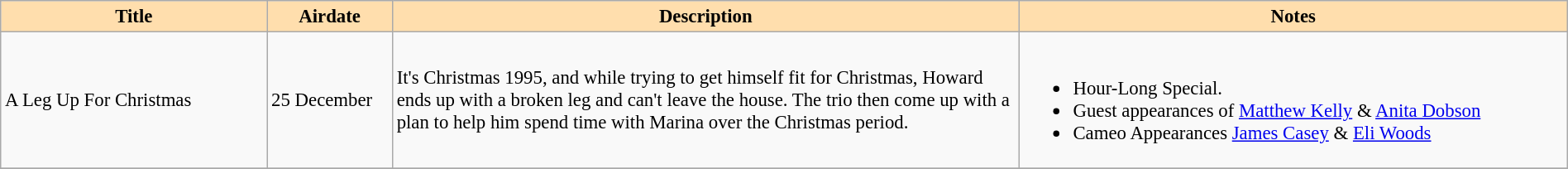<table class="wikitable" width=100% border=1 style="font-size: 95%">
<tr>
<th style="background:#ffdead" width=17%>Title</th>
<th style="background:#ffdead" width=8%>Airdate</th>
<th style="background:#ffdead" width=40%>Description</th>
<th style="background:#ffdead" width=35%>Notes</th>
</tr>
<tr>
<td>A Leg Up For Christmas</td>
<td>25 December</td>
<td>It's Christmas 1995, and while trying to get himself fit for Christmas, Howard ends up with a broken leg and can't leave the house. The trio then come up with a plan to help him spend time with Marina over the Christmas period.</td>
<td><br><ul><li>Hour-Long Special.</li><li>Guest appearances of <a href='#'>Matthew Kelly</a> & <a href='#'>Anita Dobson</a></li><li>Cameo Appearances <a href='#'>James Casey</a> & <a href='#'>Eli Woods</a></li></ul></td>
</tr>
<tr>
</tr>
</table>
